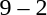<table style="text-align:center">
<tr>
<th width=200></th>
<th width=100></th>
<th width=200></th>
</tr>
<tr>
<td align=right><strong></strong></td>
<td>9 – 2</td>
<td align=left></td>
</tr>
</table>
